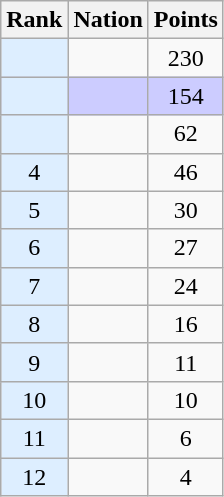<table class="wikitable sortable" style="text-align:center">
<tr>
<th>Rank</th>
<th>Nation</th>
<th>Points</th>
</tr>
<tr>
<td bgcolor = DDEEFF></td>
<td align=left></td>
<td>230</td>
</tr>
<tr style="background-color:#ccccff">
<td bgcolor = DDEEFF></td>
<td align=left></td>
<td>154</td>
</tr>
<tr>
<td bgcolor = DDEEFF></td>
<td align=left></td>
<td>62</td>
</tr>
<tr>
<td bgcolor = DDEEFF>4</td>
<td align=left></td>
<td>46</td>
</tr>
<tr>
<td bgcolor = DDEEFF>5</td>
<td align=left></td>
<td>30</td>
</tr>
<tr>
<td bgcolor = DDEEFF>6</td>
<td align=left></td>
<td>27</td>
</tr>
<tr>
<td bgcolor = DDEEFF>7</td>
<td align=left></td>
<td>24</td>
</tr>
<tr>
<td bgcolor = DDEEFF>8</td>
<td align=left></td>
<td>16</td>
</tr>
<tr>
<td bgcolor = DDEEFF>9</td>
<td align=left></td>
<td>11</td>
</tr>
<tr>
<td bgcolor = DDEEFF>10</td>
<td align=left></td>
<td>10</td>
</tr>
<tr>
<td bgcolor = DDEEFF>11</td>
<td align=left></td>
<td>6</td>
</tr>
<tr>
<td bgcolor = DDEEFF>12</td>
<td align=left></td>
<td>4</td>
</tr>
</table>
